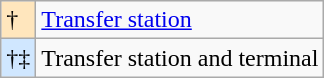<table class="wikitable" style="font-size:100%;">
<tr>
<td style="background-color:#FFE6BD">†</td>
<td><a href='#'>Transfer station</a></td>
</tr>
<tr>
<td style="background-color:#D0E7FF">†‡</td>
<td>Transfer station and terminal</td>
</tr>
</table>
